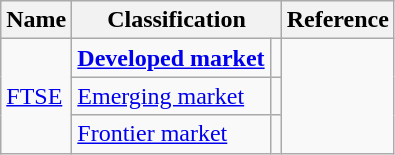<table class="wikitable sortable" style="text-align:left">
<tr>
<th>Name</th>
<th colspan="2">Classification</th>
<th>Reference</th>
</tr>
<tr>
<td rowspan="3"><a href='#'>FTSE</a></td>
<td><strong><a href='#'>Developed market</a></strong></td>
<td></td>
<td rowspan="3"></td>
</tr>
<tr>
<td><a href='#'>Emerging market</a></td>
<td></td>
</tr>
<tr>
<td><a href='#'>Frontier market</a></td>
<td></td>
</tr>
</table>
